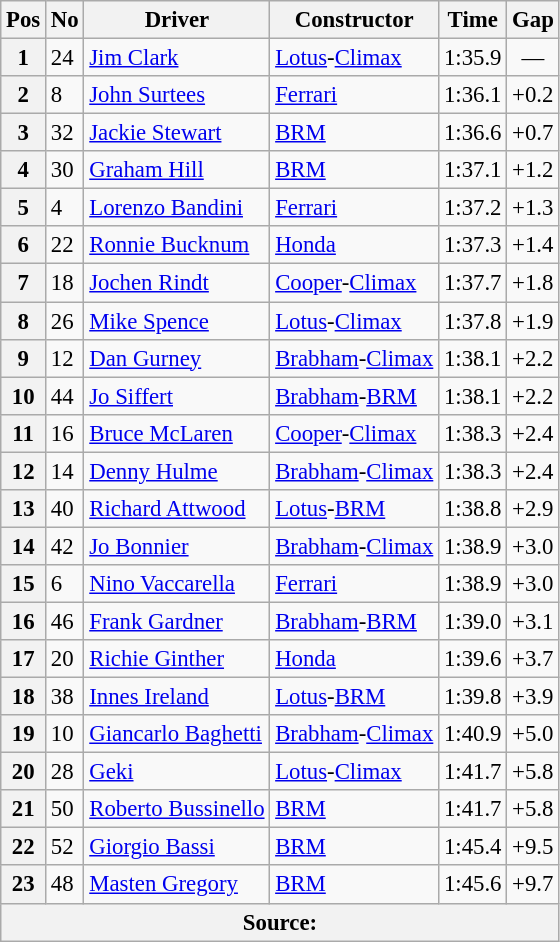<table class="wikitable sortable" style="font-size: 95%">
<tr>
<th>Pos</th>
<th>No</th>
<th>Driver</th>
<th>Constructor</th>
<th>Time</th>
<th>Gap</th>
</tr>
<tr>
<th>1</th>
<td>24</td>
<td> <a href='#'>Jim Clark</a></td>
<td><a href='#'>Lotus</a>-<a href='#'>Climax</a></td>
<td>1:35.9</td>
<td align="center">—</td>
</tr>
<tr>
<th>2</th>
<td>8</td>
<td> <a href='#'>John Surtees</a></td>
<td><a href='#'>Ferrari</a></td>
<td>1:36.1</td>
<td>+0.2</td>
</tr>
<tr>
<th>3</th>
<td>32</td>
<td> <a href='#'>Jackie Stewart</a></td>
<td><a href='#'>BRM</a></td>
<td>1:36.6</td>
<td>+0.7</td>
</tr>
<tr>
<th>4</th>
<td>30</td>
<td> <a href='#'>Graham Hill</a></td>
<td><a href='#'>BRM</a></td>
<td>1:37.1</td>
<td>+1.2</td>
</tr>
<tr>
<th>5</th>
<td>4</td>
<td> <a href='#'>Lorenzo Bandini</a></td>
<td><a href='#'>Ferrari</a></td>
<td>1:37.2</td>
<td>+1.3</td>
</tr>
<tr>
<th>6</th>
<td>22</td>
<td> <a href='#'>Ronnie Bucknum</a></td>
<td><a href='#'>Honda</a></td>
<td>1:37.3</td>
<td>+1.4</td>
</tr>
<tr>
<th>7</th>
<td>18</td>
<td> <a href='#'>Jochen Rindt</a></td>
<td><a href='#'>Cooper</a>-<a href='#'>Climax</a></td>
<td>1:37.7</td>
<td>+1.8</td>
</tr>
<tr>
<th>8</th>
<td>26</td>
<td> <a href='#'>Mike Spence</a></td>
<td><a href='#'>Lotus</a>-<a href='#'>Climax</a></td>
<td>1:37.8</td>
<td>+1.9</td>
</tr>
<tr>
<th>9</th>
<td>12</td>
<td> <a href='#'>Dan Gurney</a></td>
<td><a href='#'>Brabham</a>-<a href='#'>Climax</a></td>
<td>1:38.1</td>
<td>+2.2</td>
</tr>
<tr>
<th>10</th>
<td>44</td>
<td> <a href='#'>Jo Siffert</a></td>
<td><a href='#'>Brabham</a>-<a href='#'>BRM</a></td>
<td>1:38.1</td>
<td>+2.2</td>
</tr>
<tr>
<th>11</th>
<td>16</td>
<td> <a href='#'>Bruce McLaren</a></td>
<td><a href='#'>Cooper</a>-<a href='#'>Climax</a></td>
<td>1:38.3</td>
<td>+2.4</td>
</tr>
<tr>
<th>12</th>
<td>14</td>
<td> <a href='#'>Denny Hulme</a></td>
<td><a href='#'>Brabham</a>-<a href='#'>Climax</a></td>
<td>1:38.3</td>
<td>+2.4</td>
</tr>
<tr>
<th>13</th>
<td>40</td>
<td> <a href='#'>Richard Attwood</a></td>
<td><a href='#'>Lotus</a>-<a href='#'>BRM</a></td>
<td>1:38.8</td>
<td>+2.9</td>
</tr>
<tr>
<th>14</th>
<td>42</td>
<td> <a href='#'>Jo Bonnier</a></td>
<td><a href='#'>Brabham</a>-<a href='#'>Climax</a></td>
<td>1:38.9</td>
<td>+3.0</td>
</tr>
<tr>
<th>15</th>
<td>6</td>
<td> <a href='#'>Nino Vaccarella</a></td>
<td><a href='#'>Ferrari</a></td>
<td>1:38.9</td>
<td>+3.0</td>
</tr>
<tr>
<th>16</th>
<td>46</td>
<td> <a href='#'>Frank Gardner</a></td>
<td><a href='#'>Brabham</a>-<a href='#'>BRM</a></td>
<td>1:39.0</td>
<td>+3.1</td>
</tr>
<tr>
<th>17</th>
<td>20</td>
<td> <a href='#'>Richie Ginther</a></td>
<td><a href='#'>Honda</a></td>
<td>1:39.6</td>
<td>+3.7</td>
</tr>
<tr>
<th>18</th>
<td>38</td>
<td> <a href='#'>Innes Ireland</a></td>
<td><a href='#'>Lotus</a>-<a href='#'>BRM</a></td>
<td>1:39.8</td>
<td>+3.9</td>
</tr>
<tr>
<th>19</th>
<td>10</td>
<td> <a href='#'>Giancarlo Baghetti</a></td>
<td><a href='#'>Brabham</a>-<a href='#'>Climax</a></td>
<td>1:40.9</td>
<td>+5.0</td>
</tr>
<tr>
<th>20</th>
<td>28</td>
<td> <a href='#'>Geki</a></td>
<td><a href='#'>Lotus</a>-<a href='#'>Climax</a></td>
<td>1:41.7</td>
<td>+5.8</td>
</tr>
<tr>
<th>21</th>
<td>50</td>
<td> <a href='#'>Roberto Bussinello</a></td>
<td><a href='#'>BRM</a></td>
<td>1:41.7</td>
<td>+5.8</td>
</tr>
<tr>
<th>22</th>
<td>52</td>
<td> <a href='#'>Giorgio Bassi</a></td>
<td><a href='#'>BRM</a></td>
<td>1:45.4</td>
<td>+9.5</td>
</tr>
<tr>
<th>23</th>
<td>48</td>
<td> <a href='#'>Masten Gregory</a></td>
<td><a href='#'>BRM</a></td>
<td>1:45.6</td>
<td>+9.7</td>
</tr>
<tr>
<th colspan="6">Source:</th>
</tr>
</table>
